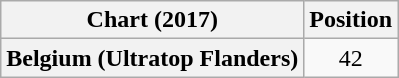<table class="wikitable plainrowheaders" style="text-align:center">
<tr>
<th scope="col">Chart (2017)</th>
<th scope="col">Position</th>
</tr>
<tr>
<th scope="row">Belgium (Ultratop Flanders)</th>
<td>42</td>
</tr>
</table>
